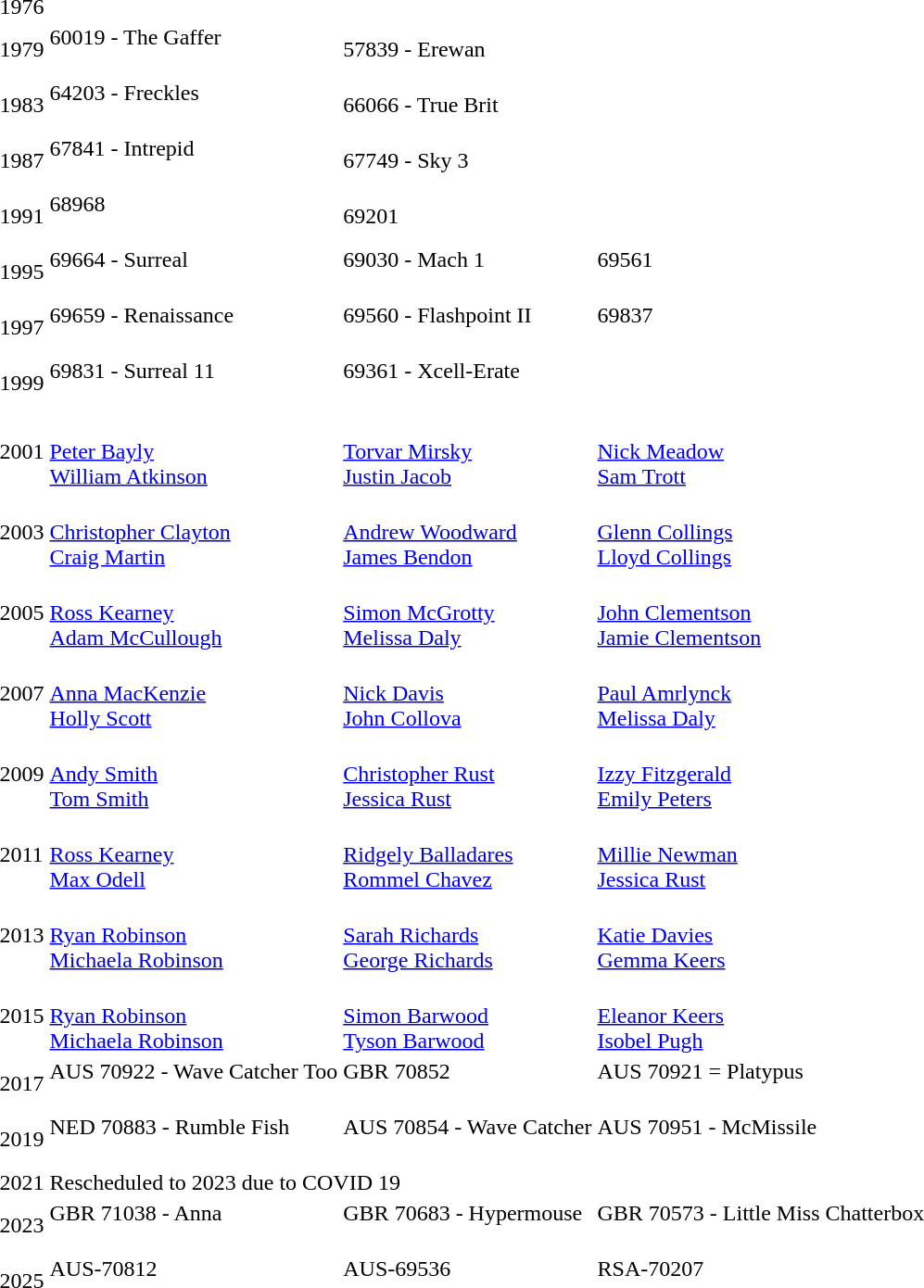<table>
<tr>
<td>1976<br></td>
<td><br></td>
<td><br></td>
<td><br></td>
<td></td>
</tr>
<tr>
<td>1979<br></td>
<td>60019 - The Gaffer<br><br></td>
<td>57839 - Erewan<br></td>
<td></td>
</tr>
<tr>
<td>1983<br></td>
<td>64203 - Freckles<br><br></td>
<td>66066 - True Brit<br></td>
<td></td>
<td></td>
</tr>
<tr>
<td>1987<br></td>
<td>67841 - Intrepid<br><br></td>
<td>67749 - Sky 3<br></td>
<td></td>
<td></td>
</tr>
<tr>
<td>1991<br></td>
<td>68968<br><br></td>
<td>69201<br></td>
<td></td>
<td></td>
</tr>
<tr>
<td>1995<br></td>
<td>69664 - Surreal<br><br></td>
<td>69030 - Mach 1<br><br></td>
<td>69561<br><br></td>
<td></td>
</tr>
<tr>
<td>1997<br></td>
<td>69659 - Renaissance<br><br></td>
<td>69560 - Flashpoint II<br><br></td>
<td>69837<br><br></td>
<td></td>
</tr>
<tr>
<td>1999</td>
<td>69831 - Surreal 11<br><br></td>
<td>69361 - Xcell-Erate<br><br></td>
<td><br></td>
<td></td>
</tr>
<tr>
<td>2001</td>
<td><br><a href='#'>Peter Bayly</a><br><a href='#'>William Atkinson</a></td>
<td><br><a href='#'>Torvar Mirsky</a><br><a href='#'>Justin Jacob</a></td>
<td><br><a href='#'>Nick Meadow</a><br><a href='#'>Sam Trott</a></td>
<td></td>
</tr>
<tr>
<td>2003</td>
<td><br><a href='#'>Christopher Clayton</a><br><a href='#'>Craig Martin</a></td>
<td><br><a href='#'>Andrew Woodward</a><br><a href='#'>James Bendon</a></td>
<td><br><a href='#'>Glenn Collings</a><br><a href='#'>Lloyd Collings</a></td>
<td></td>
</tr>
<tr>
<td>2005</td>
<td><br><a href='#'>Ross Kearney</a><br><a href='#'>Adam McCullough</a></td>
<td><br><a href='#'>Simon McGrotty</a><br><a href='#'>Melissa Daly</a></td>
<td><br><a href='#'>John Clementson</a><br><a href='#'>Jamie Clementson</a></td>
<td></td>
</tr>
<tr>
<td>2007</td>
<td><br><a href='#'>Anna MacKenzie</a><br><a href='#'>Holly Scott</a></td>
<td><br><a href='#'>Nick Davis</a><br><a href='#'>John Collova</a></td>
<td><br><a href='#'>Paul Amrlynck</a><br><a href='#'>Melissa Daly</a></td>
<td></td>
</tr>
<tr>
<td>2009</td>
<td><br><a href='#'>Andy Smith</a><br><a href='#'>Tom Smith</a></td>
<td><br><a href='#'>Christopher Rust</a><br><a href='#'>Jessica Rust</a></td>
<td><br><a href='#'>Izzy Fitzgerald</a><br><a href='#'>Emily Peters</a></td>
<td></td>
</tr>
<tr>
<td>2011</td>
<td><br><a href='#'>Ross Kearney</a><br><a href='#'>Max Odell</a></td>
<td><br><a href='#'>Ridgely Balladares</a><br><a href='#'>Rommel Chavez</a></td>
<td><br><a href='#'>Millie Newman</a><br><a href='#'>Jessica Rust</a></td>
<td></td>
</tr>
<tr>
<td>2013</td>
<td><br><a href='#'>Ryan Robinson</a><br><a href='#'>Michaela Robinson</a></td>
<td><br><a href='#'>Sarah Richards</a><br><a href='#'>George Richards</a></td>
<td><br><a href='#'>Katie Davies</a><br><a href='#'>Gemma Keers</a></td>
<td></td>
</tr>
<tr>
<td>2015</td>
<td><br><a href='#'>Ryan Robinson</a><br><a href='#'>Michaela Robinson</a></td>
<td><br><a href='#'>Simon Barwood</a><br><a href='#'>Tyson Barwood</a></td>
<td><br><a href='#'>Eleanor Keers</a><br><a href='#'>Isobel Pugh</a></td>
<td></td>
</tr>
<tr>
<td>2017</td>
<td>AUS 70922 - Wave Catcher Too<br><br></td>
<td>GBR 70852<br><br></td>
<td>AUS 70921 = Platypus<br><br></td>
<td></td>
</tr>
<tr>
<td>2019</td>
<td>NED 70883 - Rumble Fish<br><br></td>
<td>AUS 70854 - Wave Catcher<br><br></td>
<td>AUS 70951 - McMissile<br><br></td>
<td></td>
</tr>
<tr>
<td>2021</td>
<td colspan=3>Rescheduled to 2023 due to COVID 19</td>
<td></td>
</tr>
<tr>
<td>2023</td>
<td>GBR 71038 - Anna<br><br></td>
<td>GBR 70683 - Hypermouse<br><br></td>
<td>GBR 70573 - Little Miss Chatterbox<br><br></td>
<td></td>
</tr>
<tr>
<td>2025</td>
<td>AUS-70812<br><br></td>
<td>AUS-69536<br><br></td>
<td>RSA-70207<br><br></td>
<td></td>
</tr>
</table>
